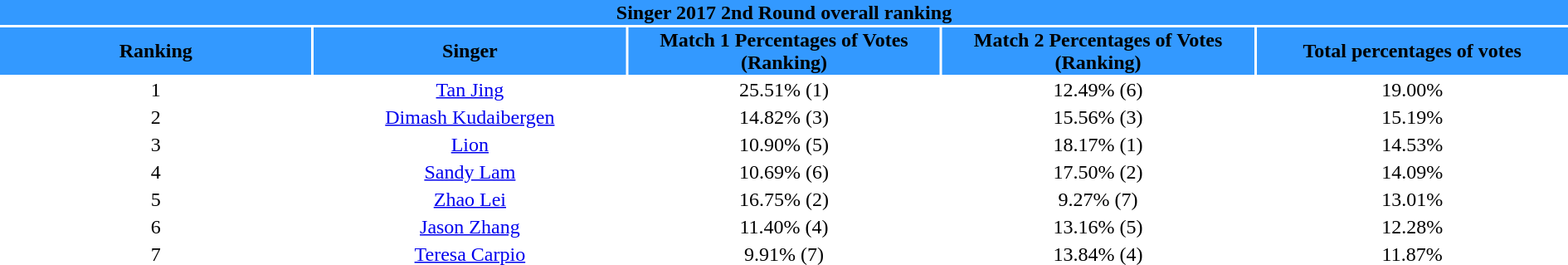<table class="wikitalble" width="100%" style="text-align:center">
<tr align=center style="background:#3399FF">
<td colspan="5"><div><strong>Singer 2017 2nd Round overall ranking</strong></div></td>
</tr>
<tr align=center style="background:#3399FF">
<td style="width:20%"><strong>Ranking</strong></td>
<td style="width:20%"><strong>Singer</strong></td>
<td style="width:20%"><strong>Match 1 Percentages of Votes (Ranking)</strong></td>
<td style="width:20%"><strong>Match 2 Percentages of Votes (Ranking)</strong></td>
<td style="width:20%"><strong>Total percentages of votes</strong></td>
</tr>
<tr>
<td>1</td>
<td><a href='#'>Tan Jing</a></td>
<td>25.51% (1)</td>
<td>12.49% (6)</td>
<td>19.00%</td>
</tr>
<tr>
<td>2</td>
<td><a href='#'>Dimash Kudaibergen</a></td>
<td>14.82% (3)</td>
<td>15.56% (3)</td>
<td>15.19%</td>
</tr>
<tr>
<td>3</td>
<td><a href='#'>Lion</a></td>
<td>10.90% (5)</td>
<td>18.17% (1)</td>
<td>14.53%</td>
</tr>
<tr>
<td>4</td>
<td><a href='#'>Sandy Lam</a></td>
<td>10.69% (6)</td>
<td>17.50% (2)</td>
<td>14.09%</td>
</tr>
<tr>
<td>5</td>
<td><a href='#'>Zhao Lei</a></td>
<td>16.75% (2)</td>
<td>9.27% (7)</td>
<td>13.01%</td>
</tr>
<tr>
<td>6</td>
<td><a href='#'>Jason Zhang</a></td>
<td>11.40% (4)</td>
<td>13.16% (5)</td>
<td>12.28%</td>
</tr>
<tr>
<td>7</td>
<td><a href='#'>Teresa Carpio</a></td>
<td>9.91% (7)</td>
<td>13.84% (4)</td>
<td>11.87%</td>
</tr>
</table>
